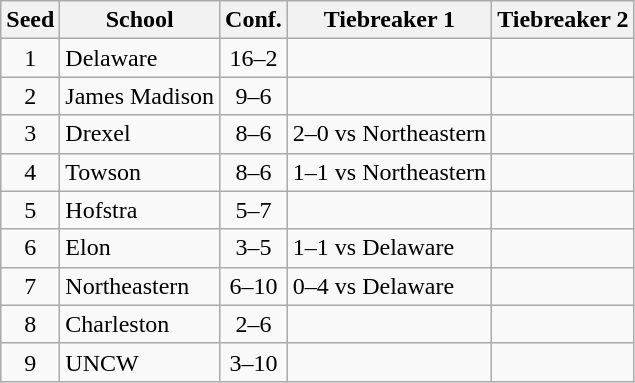<table class="wikitable" style="text-align:center">
<tr>
<th>Seed</th>
<th>School</th>
<th>Conf.</th>
<th>Tiebreaker 1</th>
<th>Tiebreaker 2</th>
</tr>
<tr>
<td>1</td>
<td align=left>Delaware</td>
<td>16–2</td>
<td align=left></td>
<td align=left></td>
</tr>
<tr>
<td>2</td>
<td align=left>James Madison</td>
<td>9–6</td>
<td align=left></td>
<td align=left></td>
</tr>
<tr>
<td>3</td>
<td align=left>Drexel</td>
<td>8–6</td>
<td align=left>2–0 vs Northeastern</td>
<td align=left></td>
</tr>
<tr>
<td>4</td>
<td align=left>Towson</td>
<td>8–6</td>
<td align=left>1–1 vs Northeastern</td>
<td align=left></td>
</tr>
<tr>
<td>5</td>
<td align=left>Hofstra</td>
<td>5–7</td>
<td align=left></td>
<td align=left></td>
</tr>
<tr>
<td>6</td>
<td align=left>Elon</td>
<td>3–5</td>
<td align=left>1–1 vs Delaware</td>
<td align=left></td>
</tr>
<tr>
<td>7</td>
<td align=left>Northeastern</td>
<td>6–10</td>
<td align=left>0–4 vs Delaware</td>
<td align=left></td>
</tr>
<tr>
<td>8</td>
<td align=left>Charleston</td>
<td>2–6</td>
<td align=left></td>
<td align=left></td>
</tr>
<tr>
<td>9</td>
<td align=left>UNCW</td>
<td>3–10</td>
<td align=left></td>
<td align=left></td>
</tr>
</table>
